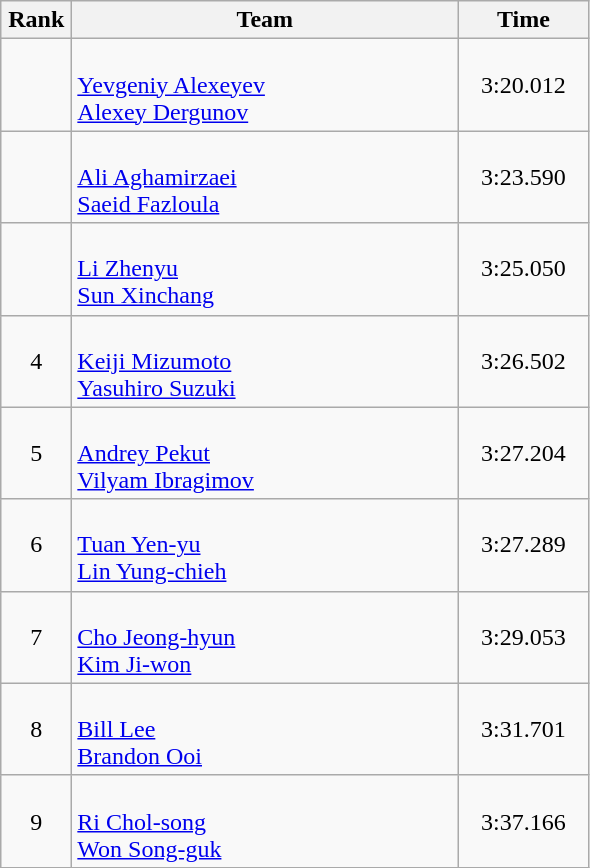<table class=wikitable style="text-align:center">
<tr>
<th width=40>Rank</th>
<th width=250>Team</th>
<th width=80>Time</th>
</tr>
<tr>
<td></td>
<td align=left><br><a href='#'>Yevgeniy Alexeyev</a><br><a href='#'>Alexey Dergunov</a></td>
<td>3:20.012</td>
</tr>
<tr>
<td></td>
<td align=left><br><a href='#'>Ali Aghamirzaei</a><br><a href='#'>Saeid Fazloula</a></td>
<td>3:23.590</td>
</tr>
<tr>
<td></td>
<td align=left><br><a href='#'>Li Zhenyu</a><br><a href='#'>Sun Xinchang</a></td>
<td>3:25.050</td>
</tr>
<tr>
<td>4</td>
<td align=left><br><a href='#'>Keiji Mizumoto</a><br><a href='#'>Yasuhiro Suzuki</a></td>
<td>3:26.502</td>
</tr>
<tr>
<td>5</td>
<td align=left><br><a href='#'>Andrey Pekut</a><br><a href='#'>Vilyam Ibragimov</a></td>
<td>3:27.204</td>
</tr>
<tr>
<td>6</td>
<td align=left><br><a href='#'>Tuan Yen-yu</a><br><a href='#'>Lin Yung-chieh</a></td>
<td>3:27.289</td>
</tr>
<tr>
<td>7</td>
<td align=left><br><a href='#'>Cho Jeong-hyun</a><br><a href='#'>Kim Ji-won</a></td>
<td>3:29.053</td>
</tr>
<tr>
<td>8</td>
<td align=left><br><a href='#'>Bill Lee</a><br><a href='#'>Brandon Ooi</a></td>
<td>3:31.701</td>
</tr>
<tr>
<td>9</td>
<td align=left><br><a href='#'>Ri Chol-song</a><br><a href='#'>Won Song-guk</a></td>
<td>3:37.166</td>
</tr>
</table>
